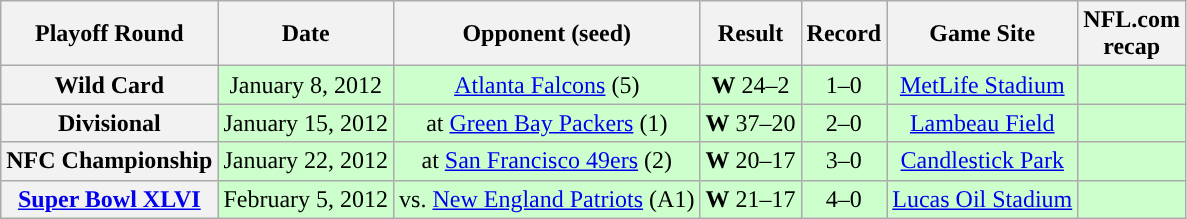<table class="wikitable" style="text-align:center;">
<tr>
<th>Playoff Round</th>
<th>Date</th>
<th>Opponent (seed)</th>
<th>Result</th>
<th>Record</th>
<th>Game Site</th>
<th>NFL.com<br>recap</th>
</tr>
<tr style="background:#cfc;">
<th>Wild Card</th>
<td>January 8, 2012</td>
<td><a href='#'>Atlanta Falcons</a> (5)</td>
<td><strong>W</strong> 24–2</td>
<td>1–0</td>
<td><a href='#'>MetLife Stadium</a></td>
<td></td>
</tr>
<tr style="background:#cfc;">
<th>Divisional</th>
<td>January 15, 2012</td>
<td>at <a href='#'>Green Bay Packers</a> (1)</td>
<td><strong>W</strong> 37–20</td>
<td>2–0</td>
<td><a href='#'>Lambeau Field</a></td>
<td></td>
</tr>
<tr style="background:#cfc;">
<th>NFC Championship</th>
<td>January 22, 2012</td>
<td>at <a href='#'>San Francisco 49ers</a> (2)</td>
<td><strong>W</strong> 20–17 </td>
<td>3–0</td>
<td><a href='#'>Candlestick Park</a></td>
<td></td>
</tr>
<tr style="background:#cfc;">
<th><a href='#'>Super Bowl XLVI</a></th>
<td>February 5, 2012</td>
<td>vs. <a href='#'>New England Patriots</a> (A1)</td>
<td><strong>W</strong> 21–17</td>
<td>4–0</td>
<td><a href='#'>Lucas Oil Stadium</a></td>
<td></td>
</tr>
</table>
